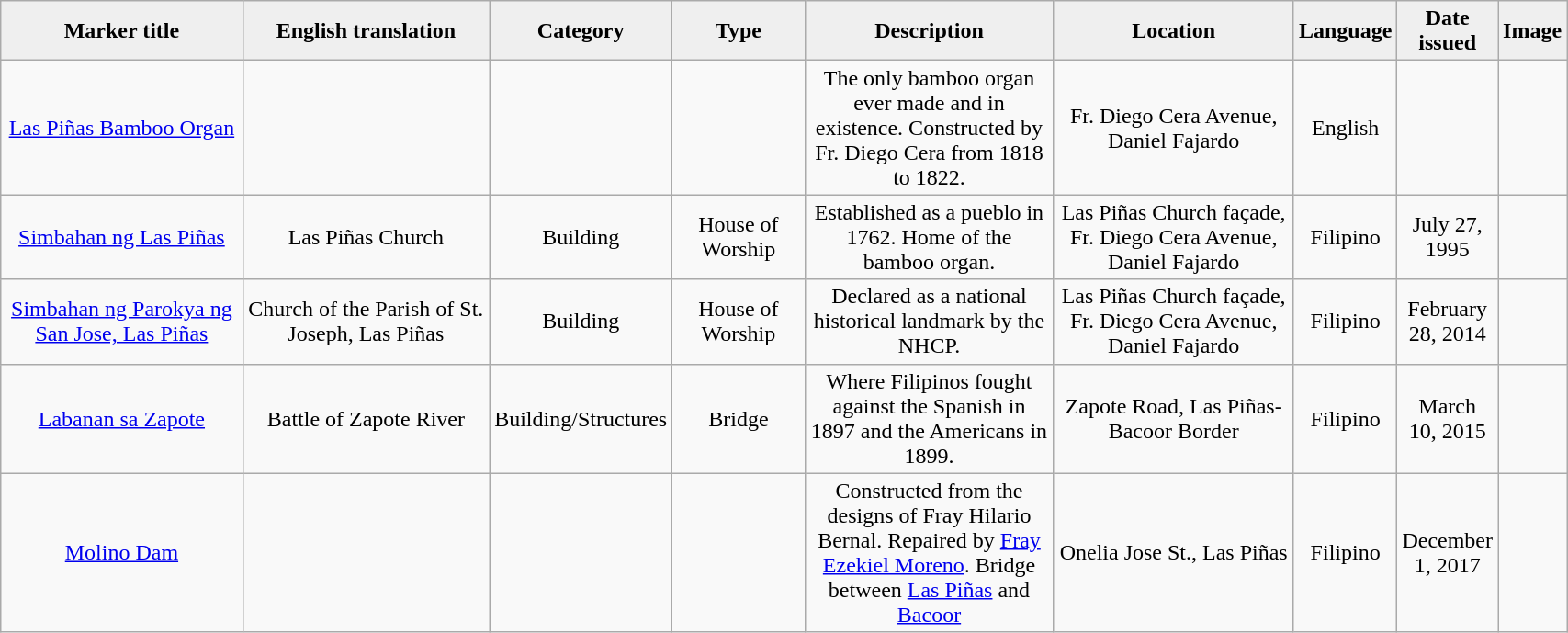<table class="wikitable" style="width:90%; text-align:center;">
<tr>
<th style="width:20%; background:#efefef;">Marker title</th>
<th style="width:20%; background:#efefef;">English translation</th>
<th style="width:10%; background:#efefef;">Category</th>
<th style="width:10%; background:#efefef;">Type</th>
<th style="width:20%; background:#efefef;">Description</th>
<th style="width:20%; background:#efefef;">Location</th>
<th style="width:10%; background:#efefef;">Language</th>
<th style="width:10%; background:#efefef;">Date issued</th>
<th style="width:10%; background:#efefef;">Image</th>
</tr>
<tr>
<td><a href='#'>Las Piñas Bamboo Organ</a></td>
<td></td>
<td></td>
<td></td>
<td>The only bamboo organ ever made and in existence. Constructed by Fr. Diego Cera from 1818 to 1822.</td>
<td>Fr. Diego Cera Avenue, Daniel Fajardo</td>
<td>English</td>
<td></td>
<td></td>
</tr>
<tr>
<td><a href='#'>Simbahan ng Las Piñas</a></td>
<td>Las Piñas Church</td>
<td>Building</td>
<td>House of Worship</td>
<td>Established as a pueblo in 1762. Home of the bamboo organ.</td>
<td>Las Piñas Church façade, Fr. Diego Cera Avenue, Daniel Fajardo</td>
<td>Filipino</td>
<td>July 27, 1995</td>
<td></td>
</tr>
<tr>
<td><a href='#'>Simbahan ng Parokya ng San Jose, Las Piñas</a></td>
<td>Church of the Parish of St. Joseph, Las Piñas</td>
<td>Building</td>
<td>House of Worship</td>
<td>Declared as a national historical landmark by the NHCP.</td>
<td>Las Piñas Church façade, Fr. Diego Cera Avenue, Daniel Fajardo</td>
<td>Filipino</td>
<td>February 28, 2014</td>
<td></td>
</tr>
<tr>
<td><a href='#'>Labanan sa Zapote</a></td>
<td>Battle of Zapote River</td>
<td>Building/Structures</td>
<td>Bridge</td>
<td>Where Filipinos fought against the Spanish in 1897 and the Americans in 1899.</td>
<td>Zapote Road, Las Piñas-Bacoor Border</td>
<td>Filipino</td>
<td>March 10, 2015</td>
<td></td>
</tr>
<tr>
<td><a href='#'>Molino Dam</a></td>
<td></td>
<td></td>
<td></td>
<td>Constructed from the designs of Fray Hilario Bernal. Repaired by <a href='#'>Fray Ezekiel Moreno</a>. Bridge between <a href='#'>Las Piñas</a> and <a href='#'>Bacoor</a></td>
<td>Onelia Jose St., Las Piñas</td>
<td>Filipino</td>
<td>December 1, 2017</td>
<td></td>
</tr>
</table>
